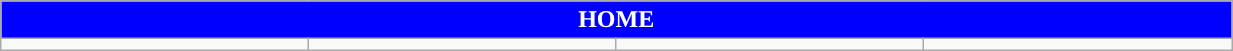<table class="wikitable collapsible collapsed" style="width:65%">
<tr>
<th colspan=6 ! style="color:white; background:blue">HOME</th>
</tr>
<tr>
<td></td>
<td></td>
<td></td>
<td></td>
</tr>
</table>
